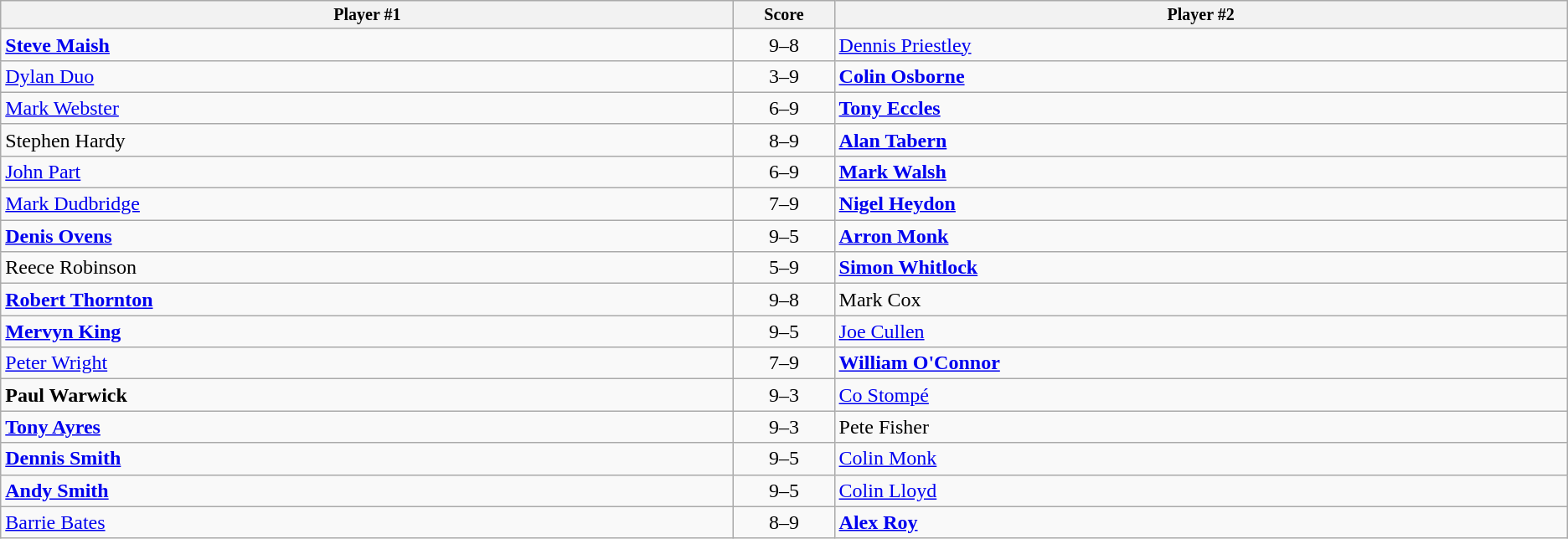<table class="wikitable">
<tr style="font-size:10pt;font-weight:bold">
<th width=22%>Player #1</th>
<th width=3%>Score</th>
<th width=22%>Player #2</th>
</tr>
<tr>
<td> <strong><a href='#'>Steve Maish</a></strong></td>
<td align=center>9–8</td>
<td> <a href='#'>Dennis Priestley</a></td>
</tr>
<tr>
<td> <a href='#'>Dylan Duo</a></td>
<td align=center>3–9</td>
<td> <strong><a href='#'>Colin Osborne</a></strong></td>
</tr>
<tr>
<td> <a href='#'>Mark Webster</a></td>
<td align=center>6–9</td>
<td> <strong><a href='#'>Tony Eccles</a></strong></td>
</tr>
<tr>
<td> Stephen Hardy</td>
<td align=center>8–9</td>
<td> <strong><a href='#'>Alan Tabern</a></strong></td>
</tr>
<tr>
<td> <a href='#'>John Part</a></td>
<td align=center>6–9</td>
<td> <strong><a href='#'>Mark Walsh</a></strong></td>
</tr>
<tr>
<td> <a href='#'>Mark Dudbridge</a></td>
<td align=center>7–9</td>
<td> <strong><a href='#'>Nigel Heydon</a></strong></td>
</tr>
<tr>
<td> <strong><a href='#'>Denis Ovens</a></strong></td>
<td align=center>9–5</td>
<td> <strong><a href='#'>Arron Monk</a></strong></td>
</tr>
<tr>
<td> Reece Robinson</td>
<td align=center>5–9</td>
<td> <strong><a href='#'>Simon Whitlock</a></strong></td>
</tr>
<tr>
<td> <strong><a href='#'>Robert Thornton</a></strong></td>
<td align=center>9–8</td>
<td> Mark Cox</td>
</tr>
<tr>
<td> <strong><a href='#'>Mervyn King</a></strong></td>
<td align=center>9–5</td>
<td> <a href='#'>Joe Cullen</a></td>
</tr>
<tr>
<td> <a href='#'>Peter Wright</a></td>
<td align=center>7–9</td>
<td> <strong><a href='#'>William O'Connor</a></strong></td>
</tr>
<tr>
<td> <strong>Paul Warwick</strong></td>
<td align=center>9–3</td>
<td> <a href='#'>Co Stompé</a></td>
</tr>
<tr>
<td> <strong><a href='#'>Tony Ayres</a></strong></td>
<td align=center>9–3</td>
<td> Pete Fisher</td>
</tr>
<tr>
<td> <strong><a href='#'>Dennis Smith</a></strong></td>
<td align=center>9–5</td>
<td> <a href='#'>Colin Monk</a></td>
</tr>
<tr>
<td> <strong><a href='#'>Andy Smith</a></strong></td>
<td align=center>9–5</td>
<td> <a href='#'>Colin Lloyd</a></td>
</tr>
<tr>
<td> <a href='#'>Barrie Bates</a></td>
<td align=center>8–9</td>
<td> <strong><a href='#'>Alex Roy</a></strong></td>
</tr>
</table>
